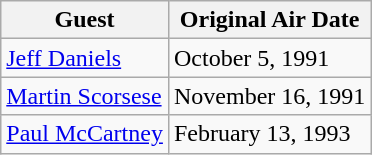<table class="wikitable">
<tr>
<th>Guest</th>
<th>Original Air Date</th>
</tr>
<tr>
<td><a href='#'>Jeff Daniels</a></td>
<td>October 5, 1991</td>
</tr>
<tr>
<td><a href='#'>Martin Scorsese</a></td>
<td>November 16, 1991</td>
</tr>
<tr>
<td><a href='#'>Paul McCartney</a></td>
<td>February 13, 1993</td>
</tr>
</table>
